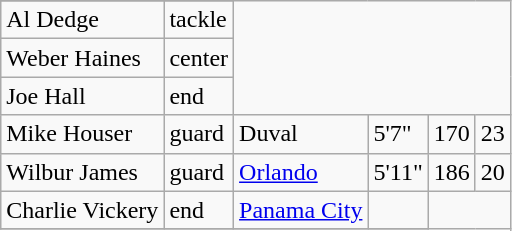<table class="wikitable">
<tr>
</tr>
<tr>
<td>Al Dedge</td>
<td>tackle</td>
</tr>
<tr>
<td>Weber Haines</td>
<td>center</td>
</tr>
<tr>
<td>Joe Hall</td>
<td>end</td>
</tr>
<tr>
<td>Mike Houser</td>
<td>guard</td>
<td>Duval</td>
<td>5'7"</td>
<td>170</td>
<td>23</td>
</tr>
<tr>
<td>Wilbur James</td>
<td>guard</td>
<td><a href='#'>Orlando</a></td>
<td>5'11"</td>
<td>186</td>
<td>20</td>
</tr>
<tr>
<td>Charlie Vickery</td>
<td>end</td>
<td><a href='#'>Panama City</a></td>
<td></td>
</tr>
<tr>
</tr>
</table>
